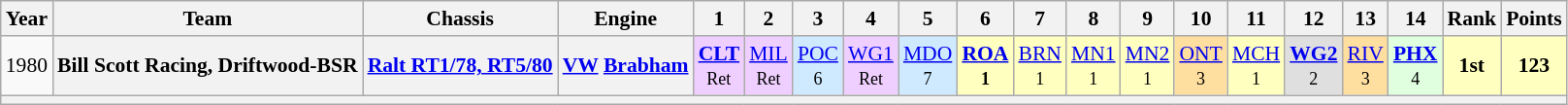<table class="wikitable" style="text-align:center; font-size:90%">
<tr>
<th>Year</th>
<th>Team</th>
<th>Chassis</th>
<th>Engine</th>
<th>1</th>
<th>2</th>
<th>3</th>
<th>4</th>
<th>5</th>
<th>6</th>
<th>7</th>
<th>8</th>
<th>9</th>
<th>10</th>
<th>11</th>
<th>12</th>
<th>13</th>
<th>14</th>
<th>Rank</th>
<th>Points</th>
</tr>
<tr>
<td>1980</td>
<th>Bill Scott Racing, Driftwood-BSR</th>
<th><a href='#'>Ralt RT1/78, RT5/80</a></th>
<th><a href='#'>VW</a> <a href='#'>Brabham</a></th>
<td style="background:#EFCFFF;"><strong><a href='#'>CLT</a></strong><br><small>Ret</small></td>
<td style="background:#EFCFFF;"><a href='#'>MIL</a><br><small>Ret</small></td>
<td style="background:#CFEAFF;"><a href='#'>POC</a><br><small>6</small></td>
<td style="background:#EFCFFF;"><a href='#'>WG1</a><br><small>Ret</small></td>
<td style="background:#CFEAFF;"><a href='#'>MDO</a><br><small>7</small></td>
<td style="background:#FFFFBF;"><strong><a href='#'>ROA</a><br><small>1</small></strong></td>
<td style="background:#FFFFBF;"><a href='#'>BRN</a><br><small>1</small></td>
<td style="background:#FFFFBF;"><a href='#'>MN1</a><br><small>1</small></td>
<td style="background:#FFFFBF;"><a href='#'>MN2</a><br><small>1</small></td>
<td style="background:#FFDF9F;"><a href='#'>ONT</a><br><small>3</small></td>
<td style="background:#FFFFBF;"><a href='#'>MCH</a><br><small>1</small></td>
<td style="background:#DFDFDF;"><strong><a href='#'>WG2</a></strong><br><small>2</small></td>
<td style="background:#FFDF9F;"><a href='#'>RIV</a><br><small>3</small></td>
<td style="background:#DFFFDF;"><strong><a href='#'>PHX</a></strong><br><small>4</small></td>
<td style="background:#FFFFBF;"><strong>1st</strong></td>
<td style="background:#FFFFBF;"><strong>123</strong></td>
</tr>
<tr>
<th colspan="20"></th>
</tr>
</table>
